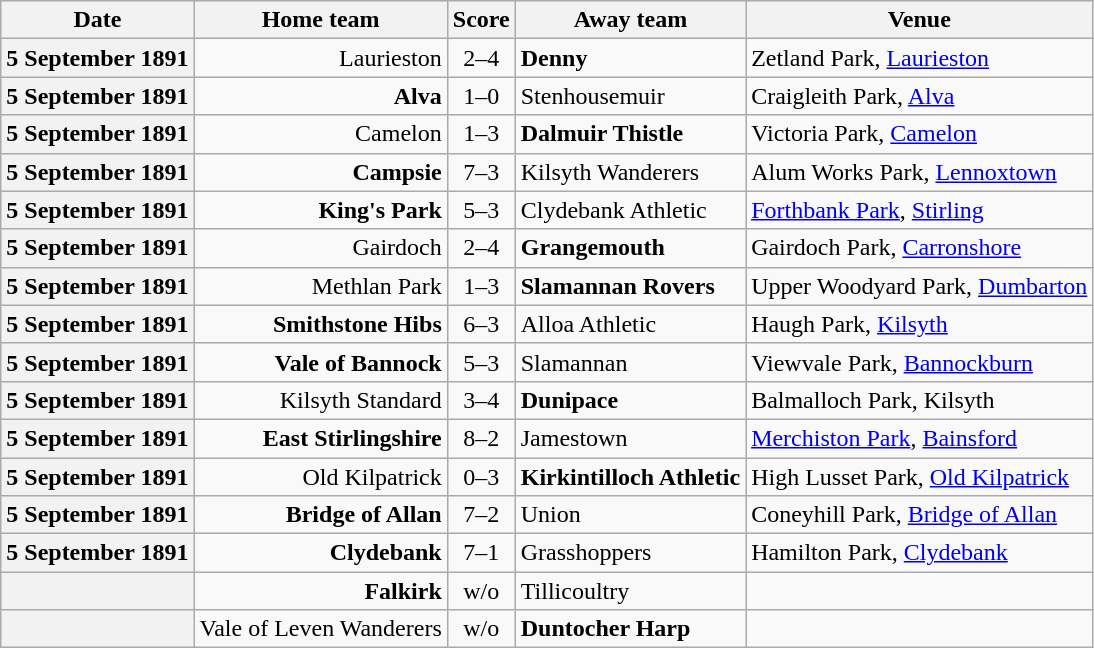<table class="wikitable football-result-list" style="max-width: 80em; text-align: center">
<tr>
<th scope="col">Date</th>
<th scope="col">Home team</th>
<th scope="col">Score</th>
<th scope="col">Away team</th>
<th scope="col">Venue</th>
</tr>
<tr>
<th scope="row">5 September 1891</th>
<td align=right>Laurieston</td>
<td>2–4</td>
<td align=left><strong>Denny</strong></td>
<td align=left>Zetland Park, <a href='#'>Laurieston</a></td>
</tr>
<tr>
<th scope="row">5 September 1891</th>
<td align=right><strong>Alva</strong></td>
<td>1–0</td>
<td align=left>Stenhousemuir</td>
<td align=left>Craigleith Park, <a href='#'>Alva</a></td>
</tr>
<tr>
<th scope="row">5 September 1891</th>
<td align=right>Camelon</td>
<td>1–3</td>
<td align=left><strong>Dalmuir Thistle</strong></td>
<td align=left>Victoria Park, <a href='#'>Camelon</a></td>
</tr>
<tr>
<th scope="row">5 September 1891</th>
<td align=right><strong>Campsie</strong></td>
<td>7–3</td>
<td align=left>Kilsyth Wanderers</td>
<td align=left>Alum Works Park, <a href='#'>Lennoxtown</a></td>
</tr>
<tr>
<th scope="row">5 September 1891</th>
<td align=right><strong>King's Park</strong></td>
<td>5–3</td>
<td align=left>Clydebank Athletic</td>
<td align=left><a href='#'>Forthbank Park</a>, <a href='#'>Stirling</a></td>
</tr>
<tr>
<th scope="row">5 September 1891</th>
<td align=right>Gairdoch</td>
<td>2–4</td>
<td align=left><strong>Grangemouth</strong></td>
<td align=left>Gairdoch Park, <a href='#'>Carronshore</a></td>
</tr>
<tr>
<th scope="row">5 September 1891</th>
<td align=right>Methlan Park</td>
<td>1–3</td>
<td align=left><strong>Slamannan Rovers</strong></td>
<td align=left>Upper Woodyard Park, <a href='#'>Dumbarton</a></td>
</tr>
<tr>
<th scope="row">5 September 1891</th>
<td align=right><strong>Smithstone Hibs</strong></td>
<td>6–3</td>
<td align=left>Alloa Athletic</td>
<td align=left>Haugh Park, <a href='#'>Kilsyth</a></td>
</tr>
<tr>
<th scope="row">5 September 1891</th>
<td align=right><strong>Vale of Bannock</strong></td>
<td>5–3</td>
<td align=left>Slamannan</td>
<td align=left>Viewvale Park, <a href='#'>Bannockburn</a></td>
</tr>
<tr>
<th scope="row">5 September 1891</th>
<td align=right>Kilsyth Standard</td>
<td>3–4</td>
<td align=left><strong>Dunipace</strong></td>
<td align=left>Balmalloch Park, Kilsyth</td>
</tr>
<tr>
<th scope="row">5 September 1891</th>
<td align=right><strong>East Stirlingshire</strong></td>
<td>8–2</td>
<td align=left>Jamestown</td>
<td align=left><a href='#'>Merchiston Park</a>, <a href='#'>Bainsford</a></td>
</tr>
<tr>
<th scope="row">5 September 1891</th>
<td align=right>Old Kilpatrick</td>
<td>0–3</td>
<td align=left><strong>Kirkintilloch Athletic</strong></td>
<td align=left>High Lusset Park, <a href='#'>Old Kilpatrick</a></td>
</tr>
<tr>
<th scope="row">5 September 1891</th>
<td align=right><strong>Bridge of Allan</strong></td>
<td>7–2</td>
<td align=left>Union</td>
<td align=left>Coneyhill Park, <a href='#'>Bridge of Allan</a></td>
</tr>
<tr>
<th scope="row">5 September 1891</th>
<td align=right><strong>Clydebank</strong></td>
<td>7–1</td>
<td align=left>Grasshoppers</td>
<td align=left>Hamilton Park, <a href='#'>Clydebank</a></td>
</tr>
<tr>
<th scope="row"></th>
<td align=right><strong>Falkirk</strong></td>
<td>w/o</td>
<td align=left>Tillicoultry</td>
<td></td>
</tr>
<tr>
<th scope="row"></th>
<td align=right>Vale of Leven Wanderers</td>
<td>w/o</td>
<td align=left><strong>Duntocher Harp</strong></td>
<td></td>
</tr>
</table>
